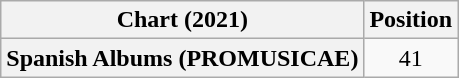<table class="wikitable sortable plainrowheaders" style="text-align:center">
<tr>
<th scope="col">Chart (2021)</th>
<th scope="col">Position</th>
</tr>
<tr>
<th scope="row">Spanish Albums (PROMUSICAE)</th>
<td>41</td>
</tr>
</table>
